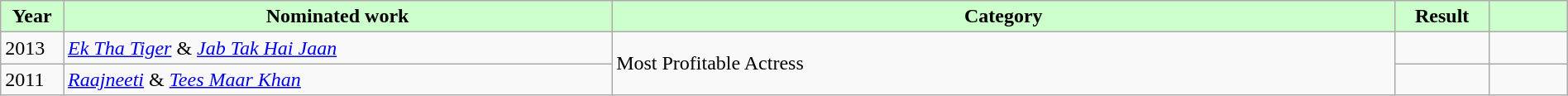<table class="wikitable" style="width:100%;">
<tr style="background:#cfc; text-align:center;">
<td scope="col" style="width:4%;"><strong>Year</strong></td>
<td scope="col" style="width:35%;"><strong>Nominated work</strong></td>
<td scope="col" style="width:50%;"><strong>Category</strong></td>
<td scope="col" style="width:6%;"><strong>Result</strong></td>
<td scope="col" style="width:5%;"><strong></strong></td>
</tr>
<tr>
<td>2013</td>
<td><em><a href='#'>Ek Tha Tiger</a></em> & <em><a href='#'>Jab Tak Hai Jaan</a></em></td>
<td rowspan="2">Most Profitable Actress</td>
<td></td>
<td></td>
</tr>
<tr>
<td>2011</td>
<td><em><a href='#'>Raajneeti</a></em> & <em><a href='#'>Tees Maar Khan</a></em></td>
<td></td>
<td></td>
</tr>
</table>
